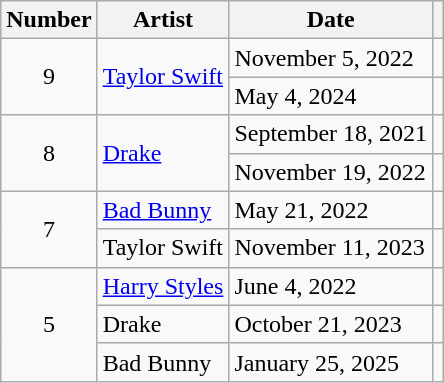<table class="wikitable sortable">
<tr>
<th>Number</th>
<th>Artist</th>
<th>Date</th>
<th class="unsortable"></th>
</tr>
<tr>
<td rowspan="2" style="text-align:center">9</td>
<td rowspan="2"><a href='#'>Taylor Swift</a></td>
<td>November 5, 2022</td>
<td></td>
</tr>
<tr>
<td>May 4, 2024</td>
<td></td>
</tr>
<tr>
<td rowspan="2" style="text-align:center">8</td>
<td rowspan="2"><a href='#'>Drake</a></td>
<td>September 18, 2021</td>
<td></td>
</tr>
<tr>
<td>November 19, 2022</td>
<td></td>
</tr>
<tr>
<td rowspan="2" style="text-align:center">7</td>
<td><a href='#'>Bad Bunny</a></td>
<td>May 21, 2022</td>
<td></td>
</tr>
<tr>
<td>Taylor Swift</td>
<td>November 11, 2023</td>
<td></td>
</tr>
<tr>
<td rowspan="3" style="text-align:center">5</td>
<td><a href='#'>Harry Styles</a></td>
<td>June 4, 2022</td>
<td></td>
</tr>
<tr>
<td>Drake</td>
<td>October 21, 2023</td>
<td></td>
</tr>
<tr>
<td>Bad Bunny</td>
<td>January 25, 2025</td>
<td></td>
</tr>
</table>
